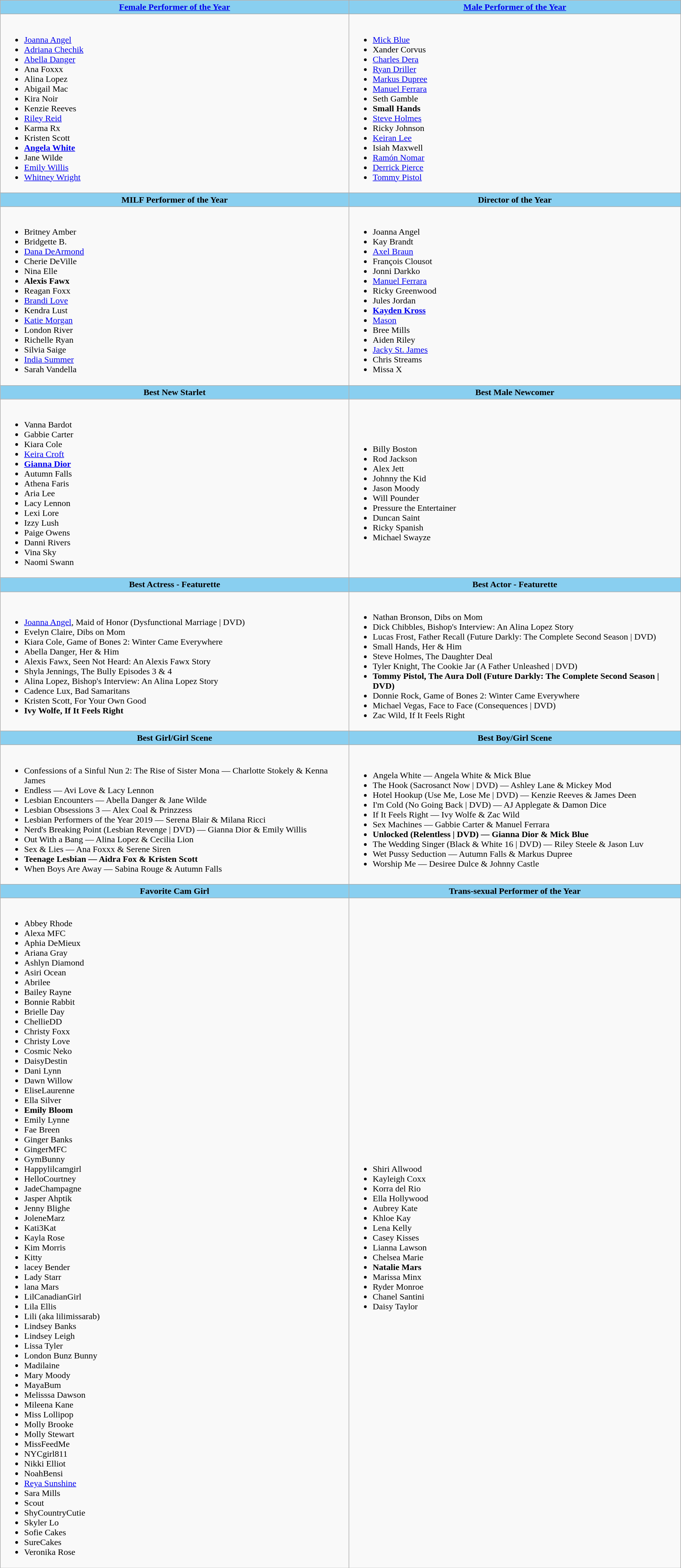<table class="wikitable">
<tr>
<th style="background:#89cff0"><a href='#'>Female Performer of the Year</a></th>
<th style="background:#89cff0"><a href='#'>Male Performer of the Year</a></th>
</tr>
<tr>
<td><br><ul><li><a href='#'>Joanna Angel</a></li><li><a href='#'>Adriana Chechik</a></li><li><a href='#'>Abella Danger</a></li><li>Ana Foxxx</li><li>Alina Lopez</li><li>Abigail Mac</li><li>Kira Noir</li><li>Kenzie Reeves</li><li><a href='#'>Riley Reid</a></li><li>Karma Rx</li><li>Kristen Scott</li><li><strong><a href='#'>Angela White</a></strong></li><li>Jane Wilde</li><li><a href='#'>Emily Willis</a></li><li><a href='#'>Whitney Wright</a></li></ul></td>
<td><br><ul><li><a href='#'>Mick Blue</a></li><li>Xander Corvus</li><li><a href='#'>Charles Dera</a></li><li><a href='#'>Ryan Driller</a></li><li><a href='#'>Markus Dupree</a></li><li><a href='#'>Manuel Ferrara</a></li><li>Seth Gamble</li><li><strong>Small Hands</strong></li><li><a href='#'>Steve Holmes</a></li><li>Ricky Johnson</li><li><a href='#'>Keiran Lee</a></li><li>Isiah Maxwell</li><li><a href='#'>Ramón Nomar</a></li><li><a href='#'>Derrick Pierce</a></li><li><a href='#'>Tommy Pistol</a></li></ul></td>
</tr>
<tr>
<th style="background:#89cff0">MILF Performer of the Year</th>
<th style="background:#89cff0">Director of the Year</th>
</tr>
<tr>
<td><br><ul><li>Britney Amber</li><li>Bridgette B.</li><li><a href='#'>Dana DeArmond</a></li><li>Cherie DeVille</li><li>Nina Elle</li><li><strong>Alexis Fawx</strong></li><li>Reagan Foxx</li><li><a href='#'>Brandi Love</a></li><li>Kendra Lust</li><li><a href='#'>Katie Morgan</a></li><li>London River</li><li>Richelle Ryan</li><li>Silvia Saige</li><li><a href='#'>India Summer</a></li><li>Sarah Vandella</li></ul></td>
<td><br><ul><li>Joanna Angel</li><li>Kay Brandt</li><li><a href='#'>Axel Braun</a></li><li>François Clousot</li><li>Jonni Darkko</li><li><a href='#'>Manuel Ferrara</a></li><li>Ricky Greenwood</li><li>Jules Jordan</li><li><strong><a href='#'>Kayden Kross</a></strong></li><li><a href='#'>Mason</a></li><li>Bree Mills</li><li>Aiden Riley</li><li><a href='#'>Jacky St. James</a></li><li>Chris Streams</li><li>Missa X</li></ul></td>
</tr>
<tr>
<th style="background:#89cff0">Best New Starlet</th>
<th style="background:#89cff0">Best Male Newcomer</th>
</tr>
<tr>
<td><br><ul><li>Vanna Bardot</li><li>Gabbie Carter</li><li>Kiara Cole</li><li><a href='#'>Keira Croft</a></li><li><strong><a href='#'>Gianna Dior</a></strong></li><li>Autumn Falls</li><li>Athena Faris</li><li>Aria Lee</li><li>Lacy Lennon</li><li>Lexi Lore</li><li>Izzy Lush</li><li>Paige Owens</li><li>Danni Rivers</li><li>Vina Sky</li><li>Naomi Swann</li></ul></td>
<td><br><ul><li>Billy Boston</li><li>Rod Jackson</li><li>Alex Jett</li><li>Johnny the Kid</li><li>Jason Moody</li><li>Will Pounder</li><li>Pressure the Entertainer</li><li>Duncan Saint</li><li>Ricky Spanish</li><li>Michael Swayze</li></ul></td>
</tr>
<tr>
<th style="background:#89cff0">Best Actress - Featurette</th>
<th style="background:#89cff0">Best Actor - Featurette</th>
</tr>
<tr>
<td><br><ul><li><a href='#'>Joanna Angel</a>, Maid of Honor (Dysfunctional Marriage | DVD)</li><li>Evelyn Claire, Dibs on Mom</li><li>Kiara Cole, Game of Bones 2: Winter Came Everywhere</li><li>Abella Danger, Her & Him</li><li>Alexis Fawx, Seen Not Heard: An Alexis Fawx Story</li><li>Shyla Jennings, The Bully Episodes 3 & 4</li><li>Alina Lopez, Bishop's Interview: An Alina Lopez Story</li><li>Cadence Lux, Bad Samaritans</li><li>Kristen Scott, For Your Own Good</li><li><strong>Ivy Wolfe, If It Feels Right</strong></li></ul></td>
<td><br><ul><li>Nathan Bronson, Dibs on Mom</li><li>Dick Chibbles, Bishop's Interview: An Alina Lopez Story</li><li>Lucas Frost, Father Recall (Future Darkly: The Complete Second Season | DVD)</li><li>Small Hands, Her & Him</li><li>Steve Holmes, The Daughter Deal</li><li>Tyler Knight, The Cookie Jar (A Father Unleashed | DVD)</li><li><strong>Tommy Pistol, The Aura Doll (Future Darkly: The Complete Second Season | DVD)</strong></li><li>Donnie Rock, Game of Bones 2: Winter Came Everywhere</li><li>Michael Vegas, Face to Face (Consequences | DVD)</li><li>Zac Wild, If It Feels Right</li></ul></td>
</tr>
<tr>
<th style="background:#89cff0">Best Girl/Girl Scene</th>
<th style="background:#89cff0">Best Boy/Girl Scene</th>
</tr>
<tr>
<td><br><ul><li>Confessions of a Sinful Nun 2: The Rise of Sister Mona — Charlotte Stokely & Kenna James</li><li>Endless — Avi Love & Lacy Lennon</li><li>Lesbian Encounters —  Abella Danger & Jane Wilde</li><li>Lesbian Obsessions 3 — Alex Coal & Prinzzess</li><li>Lesbian Performers of the Year 2019 — Serena Blair & Milana Ricci</li><li>Nerd's Breaking Point (Lesbian Revenge | DVD) — Gianna Dior & Emily Willis</li><li>Out With a Bang — Alina Lopez & Cecilia Lion</li><li>Sex & Lies — Ana Foxxx & Serene Siren</li><li><strong>Teenage Lesbian — Aidra Fox & Kristen Scott</strong></li><li>When Boys Are Away — Sabina Rouge & Autumn Falls</li></ul></td>
<td><br><ul><li>Angela White — Angela White & Mick Blue</li><li>The Hook (Sacrosanct Now | DVD) — Ashley Lane & Mickey Mod</li><li>Hotel Hookup (Use Me, Lose Me | DVD) — Kenzie Reeves & James Deen</li><li>I'm Cold (No Going Back | DVD) — AJ Applegate & Damon Dice</li><li>If It Feels Right — Ivy Wolfe & Zac Wild</li><li>Sex Machines — Gabbie Carter & Manuel Ferrara</li><li><strong>Unlocked (Relentless | DVD) — Gianna Dior & Mick Blue</strong></li><li>The Wedding Singer (Black & White 16 | DVD) — Riley Steele & Jason Luv</li><li>Wet Pussy Seduction — Autumn Falls & Markus Dupree</li><li>Worship Me — Desiree Dulce &  Johnny Castle</li></ul></td>
</tr>
<tr>
<th style="background:#89cff0">Favorite Cam Girl</th>
<th style="background:#89cff0">Trans-sexual Performer of the Year</th>
</tr>
<tr>
<td><br><ul><li>Abbey Rhode</li><li>Alexa MFC</li><li>Aphia DeMieux</li><li>Ariana Gray</li><li>Ashlyn Diamond</li><li>Asiri Ocean</li><li>Abrilee</li><li>Bailey Rayne</li><li>Bonnie Rabbit</li><li>Brielle Day</li><li>ChellieDD</li><li>Christy Foxx</li><li>Christy Love</li><li>Cosmic Neko</li><li>DaisyDestin</li><li>Dani Lynn</li><li>Dawn Willow</li><li>EliseLaurenne</li><li>Ella Silver</li><li><strong>Emily Bloom</strong></li><li>Emily Lynne</li><li>Fae Breen</li><li>Ginger Banks</li><li>GingerMFC</li><li>GymBunny</li><li>Happylilcamgirl</li><li>HelloCourtney</li><li>JadeChampagne</li><li>Jasper Ahptik</li><li>Jenny Blighe</li><li>JoleneMarz</li><li>Kati3Kat</li><li>Kayla Rose</li><li>Kim Morris</li><li>Kitty</li><li>lacey Bender</li><li>Lady Starr</li><li>lana Mars</li><li>LilCanadianGirl</li><li>Lila Ellis</li><li>Lili (aka lilimissarab)</li><li>Lindsey Banks</li><li>Lindsey Leigh</li><li>Lissa Tyler</li><li>London Bunz Bunny</li><li>Madilaine</li><li>Mary Moody</li><li>MayaBum</li><li>Melisssa Dawson</li><li>Mileena Kane</li><li>Miss Lollipop</li><li>Molly Brooke</li><li>Molly Stewart</li><li>MissFeedMe</li><li>NYCgirl811</li><li>Nikki Elliot</li><li>NoahBensi</li><li><a href='#'>Reya Sunshine</a></li><li>Sara Mills</li><li>Scout</li><li>ShyCountryCutie</li><li>Skyler Lo</li><li>Sofie Cakes</li><li>SureCakes</li><li>Veronika Rose</li></ul></td>
<td><br><ul><li>Shiri Allwood</li><li>Kayleigh Coxx</li><li>Korra del Rio</li><li>Ella Hollywood</li><li>Aubrey Kate</li><li>Khloe Kay</li><li>Lena Kelly</li><li>Casey Kisses</li><li>Lianna Lawson</li><li>Chelsea Marie</li><li><strong>Natalie Mars</strong></li><li>Marissa Minx</li><li>Ryder Monroe</li><li>Chanel Santini</li><li>Daisy Taylor</li></ul></td>
</tr>
</table>
